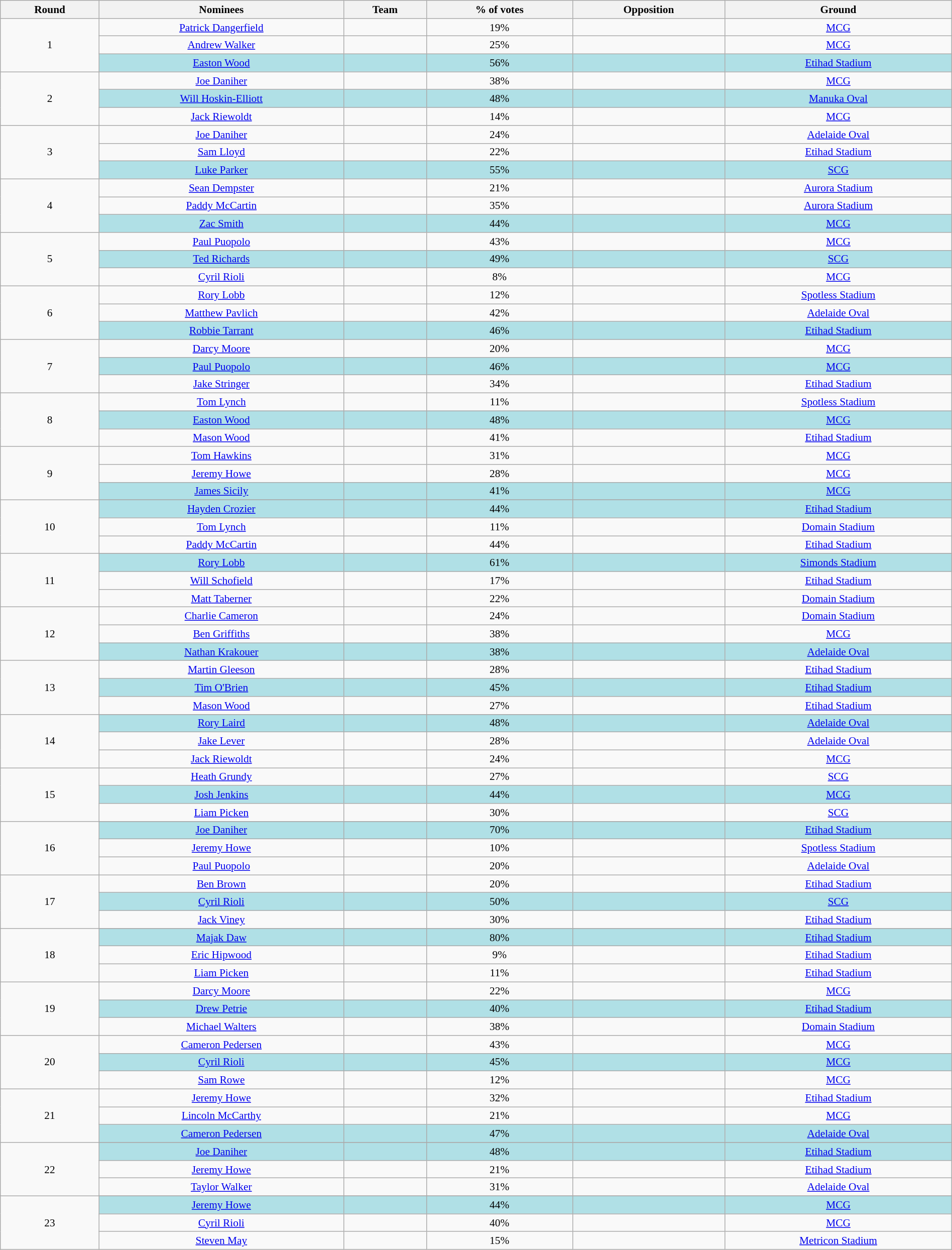<table class="wikitable" style="font-size:89%; text-align:center; width:100%;">
<tr>
<th>Round</th>
<th>Nominees</th>
<th>Team</th>
<th>% of votes</th>
<th>Opposition</th>
<th>Ground</th>
</tr>
<tr>
<td rowspan=3>1</td>
<td><a href='#'>Patrick Dangerfield</a></td>
<td></td>
<td>19%</td>
<td></td>
<td><a href='#'>MCG</a></td>
</tr>
<tr>
<td><a href='#'>Andrew Walker</a></td>
<td></td>
<td>25%</td>
<td></td>
<td><a href='#'>MCG</a></td>
</tr>
<tr style="background:#b0e0e6">
<td><a href='#'>Easton Wood</a></td>
<td></td>
<td>56%</td>
<td></td>
<td><a href='#'>Etihad Stadium</a></td>
</tr>
<tr>
<td rowspan=3>2</td>
<td><a href='#'>Joe Daniher</a></td>
<td></td>
<td>38%</td>
<td></td>
<td><a href='#'>MCG</a></td>
</tr>
<tr style="background:#b0e0e6">
<td><a href='#'>Will Hoskin-Elliott</a></td>
<td></td>
<td>48%</td>
<td></td>
<td><a href='#'>Manuka Oval</a></td>
</tr>
<tr>
<td><a href='#'>Jack Riewoldt</a></td>
<td></td>
<td>14%</td>
<td></td>
<td><a href='#'>MCG</a></td>
</tr>
<tr>
<td rowspan=3>3</td>
<td><a href='#'>Joe Daniher</a></td>
<td></td>
<td>24%</td>
<td></td>
<td><a href='#'>Adelaide Oval</a></td>
</tr>
<tr>
<td><a href='#'>Sam Lloyd</a></td>
<td></td>
<td>22%</td>
<td></td>
<td><a href='#'>Etihad Stadium</a></td>
</tr>
<tr style="background:#b0e0e6">
<td><a href='#'>Luke Parker</a></td>
<td></td>
<td>55%</td>
<td></td>
<td><a href='#'>SCG</a></td>
</tr>
<tr>
<td rowspan=3>4</td>
<td><a href='#'>Sean Dempster</a></td>
<td></td>
<td>21%</td>
<td></td>
<td><a href='#'>Aurora Stadium</a></td>
</tr>
<tr>
<td><a href='#'>Paddy McCartin</a></td>
<td></td>
<td>35%</td>
<td></td>
<td><a href='#'>Aurora Stadium</a></td>
</tr>
<tr style="background:#b0e0e6">
<td><a href='#'>Zac Smith</a></td>
<td></td>
<td>44%</td>
<td></td>
<td><a href='#'>MCG</a></td>
</tr>
<tr>
<td rowspan=3>5</td>
<td><a href='#'>Paul Puopolo</a></td>
<td></td>
<td>43%</td>
<td></td>
<td><a href='#'>MCG</a></td>
</tr>
<tr style="background:#b0e0e6">
<td><a href='#'>Ted Richards</a></td>
<td></td>
<td>49%</td>
<td></td>
<td><a href='#'>SCG</a></td>
</tr>
<tr>
<td><a href='#'>Cyril Rioli</a></td>
<td></td>
<td>8%</td>
<td></td>
<td><a href='#'>MCG</a></td>
</tr>
<tr>
<td rowspan=3>6</td>
<td><a href='#'>Rory Lobb</a></td>
<td></td>
<td>12%</td>
<td></td>
<td><a href='#'>Spotless Stadium</a></td>
</tr>
<tr>
<td><a href='#'>Matthew Pavlich</a></td>
<td></td>
<td>42%</td>
<td></td>
<td><a href='#'>Adelaide Oval</a></td>
</tr>
<tr style="background:#b0e0e6">
<td><a href='#'>Robbie Tarrant</a></td>
<td></td>
<td>46%</td>
<td></td>
<td><a href='#'>Etihad Stadium</a></td>
</tr>
<tr>
<td rowspan=3>7</td>
<td><a href='#'>Darcy Moore</a></td>
<td></td>
<td>20%</td>
<td></td>
<td><a href='#'>MCG</a></td>
</tr>
<tr style="background:#b0e0e6">
<td><a href='#'>Paul Puopolo</a></td>
<td></td>
<td>46%</td>
<td></td>
<td><a href='#'>MCG</a></td>
</tr>
<tr>
<td><a href='#'>Jake Stringer</a></td>
<td></td>
<td>34%</td>
<td></td>
<td><a href='#'>Etihad Stadium</a></td>
</tr>
<tr>
<td rowspan=3>8</td>
<td><a href='#'>Tom Lynch</a></td>
<td></td>
<td>11%</td>
<td></td>
<td><a href='#'>Spotless Stadium</a></td>
</tr>
<tr style="background:#b0e0e6">
<td><a href='#'>Easton Wood</a></td>
<td></td>
<td>48%</td>
<td></td>
<td><a href='#'>MCG</a></td>
</tr>
<tr>
<td><a href='#'>Mason Wood</a></td>
<td></td>
<td>41%</td>
<td></td>
<td><a href='#'>Etihad Stadium</a></td>
</tr>
<tr>
<td rowspan=3>9</td>
<td><a href='#'>Tom Hawkins</a></td>
<td></td>
<td>31%</td>
<td></td>
<td><a href='#'>MCG</a></td>
</tr>
<tr>
<td><a href='#'>Jeremy Howe</a></td>
<td></td>
<td>28%</td>
<td></td>
<td><a href='#'>MCG</a></td>
</tr>
<tr style="background:#b0e0e6">
<td><a href='#'>James Sicily</a></td>
<td></td>
<td>41%</td>
<td></td>
<td><a href='#'>MCG</a></td>
</tr>
<tr>
<td rowspan=4>10</td>
</tr>
<tr style="background:#b0e0e6;">
<td><a href='#'>Hayden Crozier</a></td>
<td></td>
<td>44%</td>
<td></td>
<td><a href='#'>Etihad Stadium</a></td>
</tr>
<tr>
<td><a href='#'>Tom Lynch</a></td>
<td></td>
<td>11%</td>
<td></td>
<td><a href='#'>Domain Stadium</a></td>
</tr>
<tr>
<td><a href='#'>Paddy McCartin</a></td>
<td></td>
<td>44%</td>
<td></td>
<td><a href='#'>Etihad Stadium</a></td>
</tr>
<tr>
<td rowspan=4>11</td>
</tr>
<tr style="background:#b0e0e6;">
<td><a href='#'>Rory Lobb</a></td>
<td></td>
<td>61%</td>
<td></td>
<td><a href='#'>Simonds Stadium</a></td>
</tr>
<tr>
<td><a href='#'>Will Schofield</a></td>
<td></td>
<td>17%</td>
<td></td>
<td><a href='#'>Etihad Stadium</a></td>
</tr>
<tr>
<td><a href='#'>Matt Taberner</a></td>
<td></td>
<td>22%</td>
<td></td>
<td><a href='#'>Domain Stadium</a></td>
</tr>
<tr>
<td rowspan=3>12</td>
<td><a href='#'>Charlie Cameron</a></td>
<td></td>
<td>24%</td>
<td></td>
<td><a href='#'>Domain Stadium</a></td>
</tr>
<tr>
<td><a href='#'>Ben Griffiths</a></td>
<td></td>
<td>38%</td>
<td></td>
<td><a href='#'>MCG</a></td>
</tr>
<tr style="background:#b0e0e6">
<td><a href='#'>Nathan Krakouer</a></td>
<td></td>
<td>38%</td>
<td></td>
<td><a href='#'>Adelaide Oval</a></td>
</tr>
<tr>
<td rowspan=3>13</td>
<td><a href='#'>Martin Gleeson</a></td>
<td></td>
<td>28%</td>
<td></td>
<td><a href='#'>Etihad Stadium</a></td>
</tr>
<tr style="background:#b0e0e6">
<td><a href='#'>Tim O'Brien</a></td>
<td></td>
<td>45%</td>
<td></td>
<td><a href='#'>Etihad Stadium</a></td>
</tr>
<tr>
<td><a href='#'>Mason Wood</a></td>
<td></td>
<td>27%</td>
<td></td>
<td><a href='#'>Etihad Stadium</a></td>
</tr>
<tr>
<td rowspan=4>14</td>
</tr>
<tr style="background:#b0e0e6;">
<td><a href='#'>Rory Laird</a></td>
<td></td>
<td>48%</td>
<td></td>
<td><a href='#'>Adelaide Oval</a></td>
</tr>
<tr>
<td><a href='#'>Jake Lever</a></td>
<td></td>
<td>28%</td>
<td></td>
<td><a href='#'>Adelaide Oval</a></td>
</tr>
<tr>
<td><a href='#'>Jack Riewoldt</a></td>
<td></td>
<td>24%</td>
<td></td>
<td><a href='#'>MCG</a></td>
</tr>
<tr>
<td rowspan=3>15</td>
<td><a href='#'>Heath Grundy</a></td>
<td></td>
<td>27%</td>
<td></td>
<td><a href='#'>SCG</a></td>
</tr>
<tr style="background:#b0e0e6">
<td><a href='#'>Josh Jenkins</a></td>
<td></td>
<td>44%</td>
<td></td>
<td><a href='#'>MCG</a></td>
</tr>
<tr>
<td><a href='#'>Liam Picken</a></td>
<td></td>
<td>30%</td>
<td></td>
<td><a href='#'>SCG</a></td>
</tr>
<tr>
<td rowspan=4>16</td>
</tr>
<tr style="background:#b0e0e6;">
<td><a href='#'>Joe Daniher</a></td>
<td></td>
<td>70%</td>
<td></td>
<td><a href='#'>Etihad Stadium</a></td>
</tr>
<tr>
<td><a href='#'>Jeremy Howe</a></td>
<td></td>
<td>10%</td>
<td></td>
<td><a href='#'>Spotless Stadium</a></td>
</tr>
<tr>
<td><a href='#'>Paul Puopolo</a></td>
<td></td>
<td>20%</td>
<td></td>
<td><a href='#'>Adelaide Oval</a></td>
</tr>
<tr>
<td rowspan=3>17</td>
<td><a href='#'>Ben Brown</a></td>
<td></td>
<td>20%</td>
<td></td>
<td><a href='#'>Etihad Stadium</a></td>
</tr>
<tr style="background:#b0e0e6">
<td><a href='#'>Cyril Rioli</a></td>
<td></td>
<td>50%</td>
<td></td>
<td><a href='#'>SCG</a></td>
</tr>
<tr>
<td><a href='#'>Jack Viney</a></td>
<td></td>
<td>30%</td>
<td></td>
<td><a href='#'>Etihad Stadium</a></td>
</tr>
<tr>
<td rowspan=4>18</td>
</tr>
<tr style="background:#b0e0e6;">
<td><a href='#'>Majak Daw</a></td>
<td></td>
<td>80%</td>
<td></td>
<td><a href='#'>Etihad Stadium</a></td>
</tr>
<tr>
<td><a href='#'>Eric Hipwood</a></td>
<td></td>
<td>9%</td>
<td></td>
<td><a href='#'>Etihad Stadium</a></td>
</tr>
<tr>
<td><a href='#'>Liam Picken</a></td>
<td></td>
<td>11%</td>
<td></td>
<td><a href='#'>Etihad Stadium</a></td>
</tr>
<tr>
<td rowspan=3>19</td>
<td><a href='#'>Darcy Moore</a></td>
<td></td>
<td>22%</td>
<td></td>
<td><a href='#'>MCG</a></td>
</tr>
<tr style="background:#b0e0e6">
<td><a href='#'>Drew Petrie</a></td>
<td></td>
<td>40%</td>
<td></td>
<td><a href='#'>Etihad Stadium</a></td>
</tr>
<tr>
<td><a href='#'>Michael Walters</a></td>
<td></td>
<td>38%</td>
<td></td>
<td><a href='#'>Domain Stadium</a></td>
</tr>
<tr>
<td rowspan=3>20</td>
<td><a href='#'>Cameron Pedersen</a></td>
<td></td>
<td>43%</td>
<td></td>
<td><a href='#'>MCG</a></td>
</tr>
<tr style="background:#b0e0e6">
<td><a href='#'>Cyril Rioli</a></td>
<td></td>
<td>45%</td>
<td></td>
<td><a href='#'>MCG</a></td>
</tr>
<tr>
<td><a href='#'>Sam Rowe</a></td>
<td></td>
<td>12%</td>
<td></td>
<td><a href='#'>MCG</a></td>
</tr>
<tr>
<td rowspan=3>21</td>
<td><a href='#'>Jeremy Howe</a></td>
<td></td>
<td>32%</td>
<td></td>
<td><a href='#'>Etihad Stadium</a></td>
</tr>
<tr>
<td><a href='#'>Lincoln McCarthy</a></td>
<td></td>
<td>21%</td>
<td></td>
<td><a href='#'>MCG</a></td>
</tr>
<tr style="background:#b0e0e6">
<td><a href='#'>Cameron Pedersen</a></td>
<td></td>
<td>47%</td>
<td></td>
<td><a href='#'>Adelaide Oval</a></td>
</tr>
<tr>
<td rowspan=4>22</td>
</tr>
<tr style="background:#b0e0e6">
<td><a href='#'>Joe Daniher</a></td>
<td></td>
<td>48%</td>
<td></td>
<td><a href='#'>Etihad Stadium</a></td>
</tr>
<tr>
<td><a href='#'>Jeremy Howe</a></td>
<td></td>
<td>21%</td>
<td></td>
<td><a href='#'>Etihad Stadium</a></td>
</tr>
<tr>
<td><a href='#'>Taylor Walker</a></td>
<td></td>
<td>31%</td>
<td></td>
<td><a href='#'>Adelaide Oval</a></td>
</tr>
<tr>
<td rowspan=4>23</td>
</tr>
<tr style="background:#b0e0e6">
<td><a href='#'>Jeremy Howe</a></td>
<td></td>
<td>44%</td>
<td></td>
<td><a href='#'>MCG</a></td>
</tr>
<tr>
<td><a href='#'>Cyril Rioli</a></td>
<td></td>
<td>40%</td>
<td></td>
<td><a href='#'>MCG</a></td>
</tr>
<tr>
<td><a href='#'>Steven May</a></td>
<td></td>
<td>15%</td>
<td></td>
<td><a href='#'>Metricon Stadium</a></td>
</tr>
</table>
